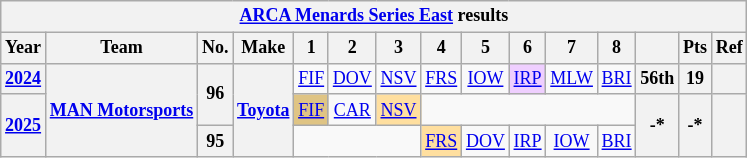<table class="wikitable" style="text-align:center; font-size:75%">
<tr>
<th colspan=15><a href='#'>ARCA Menards Series East</a> results</th>
</tr>
<tr>
<th>Year</th>
<th>Team</th>
<th>No.</th>
<th>Make</th>
<th>1</th>
<th>2</th>
<th>3</th>
<th>4</th>
<th>5</th>
<th>6</th>
<th>7</th>
<th>8</th>
<th></th>
<th>Pts</th>
<th>Ref</th>
</tr>
<tr>
<th><a href='#'>2024</a></th>
<th rowspan=3><a href='#'>MAN Motorsports</a></th>
<th rowspan=2>96</th>
<th rowspan=3><a href='#'>Toyota</a></th>
<td><a href='#'>FIF</a></td>
<td><a href='#'>DOV</a></td>
<td><a href='#'>NSV</a></td>
<td><a href='#'>FRS</a></td>
<td><a href='#'>IOW</a></td>
<td style="background:#EFCFFF;"><a href='#'>IRP</a><br></td>
<td><a href='#'>MLW</a></td>
<td><a href='#'>BRI</a></td>
<th>56th</th>
<th>19</th>
<th></th>
</tr>
<tr>
<th rowspan=2><a href='#'>2025</a></th>
<td style="background:#DFC484;"><a href='#'>FIF</a><br></td>
<td><a href='#'>CAR</a></td>
<td style="background:#FFDF9F;"><a href='#'>NSV</a><br></td>
<td colspan=5></td>
<th rowspan=2>-*</th>
<th rowspan=2>-*</th>
<th rowspan=2></th>
</tr>
<tr>
<th>95</th>
<td colspan=3></td>
<td style="background:#FFDF9F;"><a href='#'>FRS</a><br></td>
<td><a href='#'>DOV</a></td>
<td><a href='#'>IRP</a></td>
<td><a href='#'>IOW</a></td>
<td><a href='#'>BRI</a></td>
</tr>
</table>
